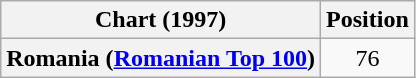<table class="wikitable sortable plainrowheaders">
<tr>
<th>Chart (1997)</th>
<th>Position</th>
</tr>
<tr>
<th scope="row">Romania (<a href='#'>Romanian Top 100</a>)</th>
<td style="text-align:center;">76</td>
</tr>
</table>
